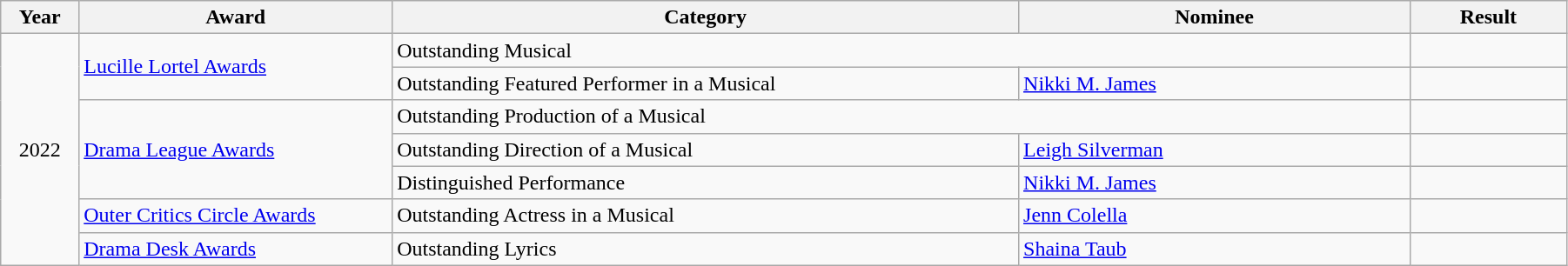<table class="wikitable" width="95%">
<tr>
<th width="5%">Year</th>
<th width="20%">Award</th>
<th width="40%">Category</th>
<th width="25%">Nominee</th>
<th width="10%">Result</th>
</tr>
<tr>
<td rowspan="7" align="center">2022</td>
<td rowspan="2"><a href='#'>Lucille Lortel Awards</a></td>
<td colspan="2">Outstanding Musical</td>
<td></td>
</tr>
<tr>
<td>Outstanding Featured Performer in a Musical</td>
<td><a href='#'>Nikki M. James</a></td>
<td></td>
</tr>
<tr>
<td rowspan="3"><a href='#'>Drama League Awards</a></td>
<td colspan="2">Outstanding Production of a Musical</td>
<td></td>
</tr>
<tr>
<td>Outstanding Direction of a Musical</td>
<td><a href='#'>Leigh Silverman</a></td>
<td></td>
</tr>
<tr>
<td>Distinguished Performance</td>
<td><a href='#'>Nikki M. James</a></td>
<td></td>
</tr>
<tr>
<td rowspan="1"><a href='#'>Outer Critics Circle Awards</a></td>
<td>Outstanding Actress in a Musical</td>
<td><a href='#'>Jenn Colella</a></td>
<td></td>
</tr>
<tr>
<td rowspan="1"><a href='#'>Drama Desk Awards</a></td>
<td>Outstanding Lyrics</td>
<td><a href='#'>Shaina Taub</a></td>
<td></td>
</tr>
</table>
